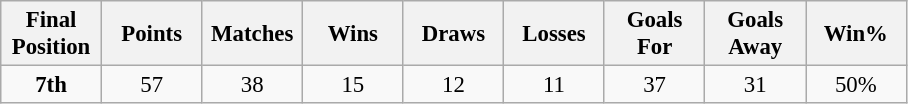<table class="wikitable" style="font-size: 95%; text-align: center;">
<tr>
<th width=60>Final Position</th>
<th width=60>Points</th>
<th width=60>Matches</th>
<th width=60>Wins</th>
<th width=60>Draws</th>
<th width=60>Losses</th>
<th width=60>Goals For</th>
<th width=60>Goals Away</th>
<th width=60>Win%</th>
</tr>
<tr>
<td><strong>7th</strong></td>
<td>57</td>
<td>38</td>
<td>15</td>
<td>12</td>
<td>11</td>
<td>37</td>
<td>31</td>
<td>50%</td>
</tr>
</table>
